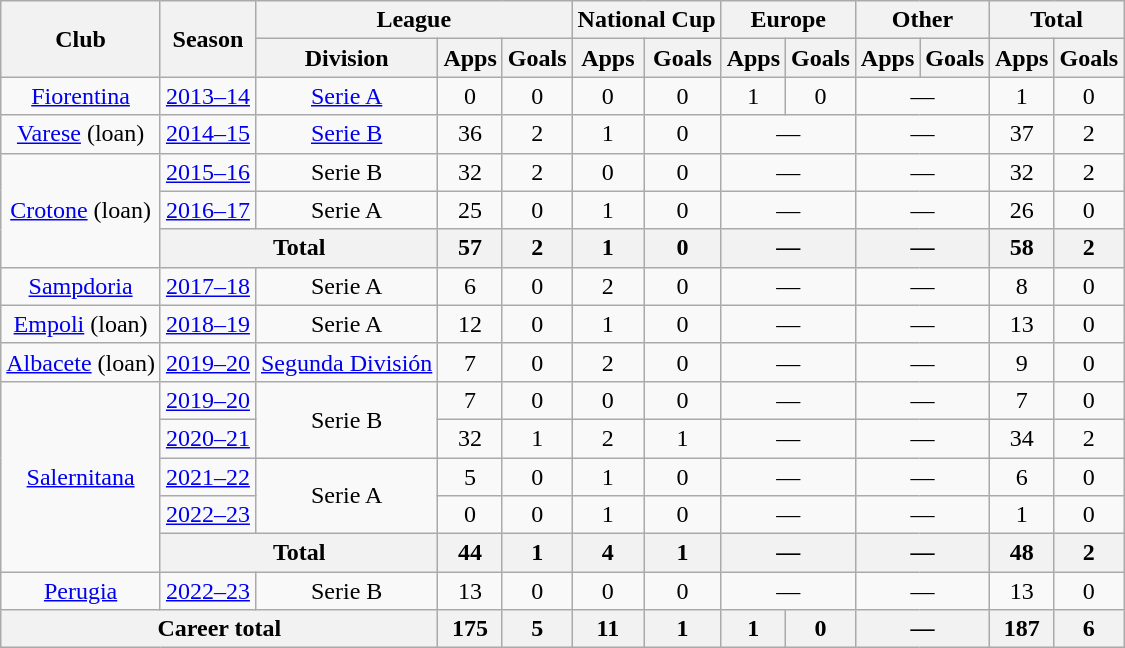<table class="wikitable" style="text-align:center">
<tr>
<th rowspan="2">Club</th>
<th rowspan="2">Season</th>
<th colspan="3">League</th>
<th colspan="2">National Cup</th>
<th colspan="2">Europe</th>
<th colspan="2">Other</th>
<th colspan="2">Total</th>
</tr>
<tr>
<th>Division</th>
<th>Apps</th>
<th>Goals</th>
<th>Apps</th>
<th>Goals</th>
<th>Apps</th>
<th>Goals</th>
<th>Apps</th>
<th>Goals</th>
<th>Apps</th>
<th>Goals</th>
</tr>
<tr>
<td><a href='#'>Fiorentina</a></td>
<td><a href='#'>2013–14</a></td>
<td><a href='#'>Serie A</a></td>
<td>0</td>
<td>0</td>
<td>0</td>
<td>0</td>
<td>1</td>
<td>0</td>
<td colspan="2">—</td>
<td>1</td>
<td>0</td>
</tr>
<tr>
<td><a href='#'>Varese</a> (loan)</td>
<td><a href='#'>2014–15</a></td>
<td><a href='#'>Serie B</a></td>
<td>36</td>
<td>2</td>
<td>1</td>
<td>0</td>
<td colspan="2">—</td>
<td colspan="2">—</td>
<td>37</td>
<td>2</td>
</tr>
<tr>
<td rowspan="3"><a href='#'>Crotone</a> (loan)</td>
<td><a href='#'>2015–16</a></td>
<td>Serie B</td>
<td>32</td>
<td>2</td>
<td>0</td>
<td>0</td>
<td colspan="2">—</td>
<td colspan="2">—</td>
<td>32</td>
<td>2</td>
</tr>
<tr>
<td><a href='#'>2016–17</a></td>
<td>Serie A</td>
<td>25</td>
<td>0</td>
<td>1</td>
<td>0</td>
<td colspan="2">—</td>
<td colspan="2">—</td>
<td>26</td>
<td>0</td>
</tr>
<tr>
<th colspan="2">Total</th>
<th>57</th>
<th>2</th>
<th>1</th>
<th>0</th>
<th colspan="2">—</th>
<th colspan="2">—</th>
<th>58</th>
<th>2</th>
</tr>
<tr>
<td><a href='#'>Sampdoria</a></td>
<td><a href='#'>2017–18</a></td>
<td>Serie A</td>
<td>6</td>
<td>0</td>
<td>2</td>
<td>0</td>
<td colspan="2">—</td>
<td colspan="2">—</td>
<td>8</td>
<td>0</td>
</tr>
<tr>
<td><a href='#'>Empoli</a> (loan)</td>
<td><a href='#'>2018–19</a></td>
<td>Serie A</td>
<td>12</td>
<td>0</td>
<td>1</td>
<td>0</td>
<td colspan="2">—</td>
<td colspan="2">—</td>
<td>13</td>
<td>0</td>
</tr>
<tr>
<td><a href='#'>Albacete</a> (loan)</td>
<td><a href='#'>2019–20</a></td>
<td><a href='#'>Segunda División</a></td>
<td>7</td>
<td>0</td>
<td>2</td>
<td>0</td>
<td colspan="2">—</td>
<td colspan="2">—</td>
<td>9</td>
<td>0</td>
</tr>
<tr>
<td rowspan="5"><a href='#'>Salernitana</a></td>
<td><a href='#'>2019–20</a></td>
<td rowspan="2">Serie B</td>
<td>7</td>
<td>0</td>
<td>0</td>
<td>0</td>
<td colspan="2">—</td>
<td colspan="2">—</td>
<td>7</td>
<td>0</td>
</tr>
<tr>
<td><a href='#'>2020–21</a></td>
<td>32</td>
<td>1</td>
<td>2</td>
<td>1</td>
<td colspan="2">—</td>
<td colspan="2">—</td>
<td>34</td>
<td>2</td>
</tr>
<tr>
<td><a href='#'>2021–22</a></td>
<td rowspan="2">Serie A</td>
<td>5</td>
<td>0</td>
<td>1</td>
<td>0</td>
<td colspan="2">—</td>
<td colspan="2">—</td>
<td>6</td>
<td>0</td>
</tr>
<tr>
<td><a href='#'>2022–23</a></td>
<td>0</td>
<td>0</td>
<td>1</td>
<td>0</td>
<td colspan="2">—</td>
<td colspan="2">—</td>
<td>1</td>
<td>0</td>
</tr>
<tr>
<th colspan="2">Total</th>
<th>44</th>
<th>1</th>
<th>4</th>
<th>1</th>
<th colspan="2">—</th>
<th colspan="2">—</th>
<th>48</th>
<th>2</th>
</tr>
<tr>
<td><a href='#'>Perugia</a></td>
<td><a href='#'>2022–23</a></td>
<td>Serie B</td>
<td>13</td>
<td>0</td>
<td>0</td>
<td>0</td>
<td colspan="2">—</td>
<td colspan="2">—</td>
<td>13</td>
<td>0</td>
</tr>
<tr>
<th colspan="3">Career total</th>
<th>175</th>
<th>5</th>
<th>11</th>
<th>1</th>
<th>1</th>
<th>0</th>
<th colspan="2">—</th>
<th>187</th>
<th>6</th>
</tr>
</table>
